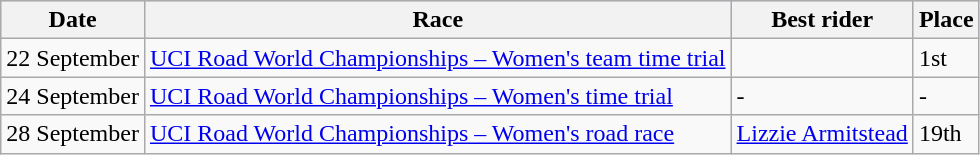<table class="wikitable">
<tr style="background:#ccccff;">
<th>Date</th>
<th>Race</th>
<th>Best rider</th>
<th>Place</th>
</tr>
<tr>
<td>22 September</td>
<td><a href='#'>UCI Road World Championships – Women's team time trial</a></td>
<td></td>
<td>1st</td>
</tr>
<tr>
<td>24 September</td>
<td><a href='#'>UCI Road World Championships – Women's time trial</a></td>
<td>-</td>
<td>-</td>
</tr>
<tr>
<td>28 September</td>
<td><a href='#'>UCI Road World Championships – Women's road race</a></td>
<td> <a href='#'>Lizzie Armitstead</a></td>
<td>19th</td>
</tr>
</table>
